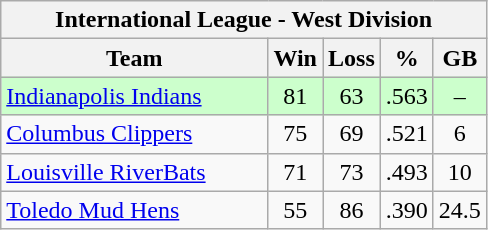<table class="wikitable">
<tr>
<th colspan="5">International League - West Division</th>
</tr>
<tr>
<th width="55%">Team</th>
<th>Win</th>
<th>Loss</th>
<th>%</th>
<th>GB</th>
</tr>
<tr align=center bgcolor=ccffcc>
<td align=left><a href='#'>Indianapolis Indians</a></td>
<td>81</td>
<td>63</td>
<td>.563</td>
<td>–</td>
</tr>
<tr align=center>
<td align=left><a href='#'>Columbus Clippers</a></td>
<td>75</td>
<td>69</td>
<td>.521</td>
<td>6</td>
</tr>
<tr align=center>
<td align=left><a href='#'>Louisville RiverBats</a></td>
<td>71</td>
<td>73</td>
<td>.493</td>
<td>10</td>
</tr>
<tr align=center>
<td align=left><a href='#'>Toledo Mud Hens</a></td>
<td>55</td>
<td>86</td>
<td>.390</td>
<td>24.5</td>
</tr>
</table>
